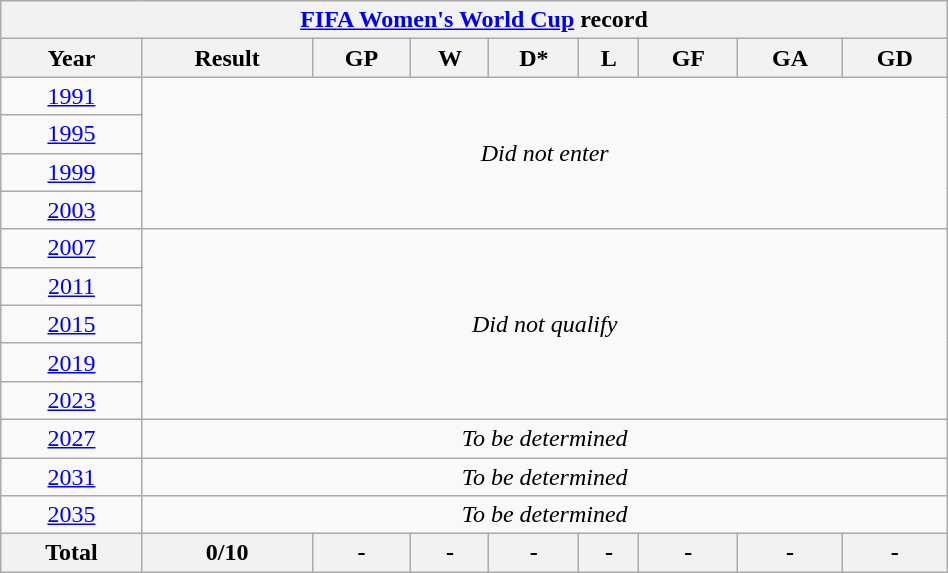<table class="wikitable" style="text-align: center; width:50%;">
<tr>
<th colspan=100><a href='#'>FIFA Women's World Cup</a> record</th>
</tr>
<tr>
<th>Year</th>
<th>Result</th>
<th>GP</th>
<th>W</th>
<th>D*</th>
<th>L</th>
<th>GF</th>
<th>GA</th>
<th>GD</th>
</tr>
<tr>
<td> <a href='#'>1991</a></td>
<td colspan=8 rowspan=4><em>Did not enter</em></td>
</tr>
<tr>
<td> <a href='#'>1995</a></td>
</tr>
<tr>
<td> <a href='#'>1999</a></td>
</tr>
<tr>
<td> <a href='#'>2003</a></td>
</tr>
<tr>
<td> <a href='#'>2007</a></td>
<td colspan=8 rowspan=5><em>Did not qualify</em></td>
</tr>
<tr>
<td> <a href='#'>2011</a></td>
</tr>
<tr>
<td> <a href='#'>2015</a></td>
</tr>
<tr>
<td> <a href='#'>2019</a></td>
</tr>
<tr>
<td> <a href='#'>2023</a></td>
</tr>
<tr>
<td> <a href='#'>2027</a></td>
<td colspan=8><em>To be determined</em></td>
</tr>
<tr>
<td> <a href='#'>2031</a></td>
<td colspan=8><em>To be determined</em></td>
</tr>
<tr>
<td> <a href='#'>2035</a></td>
<td colspan=8><em>To be determined</em></td>
</tr>
<tr>
<th>Total</th>
<th>0/10</th>
<th>-</th>
<th>-</th>
<th>-</th>
<th>-</th>
<th>-</th>
<th>-</th>
<th>-</th>
</tr>
</table>
